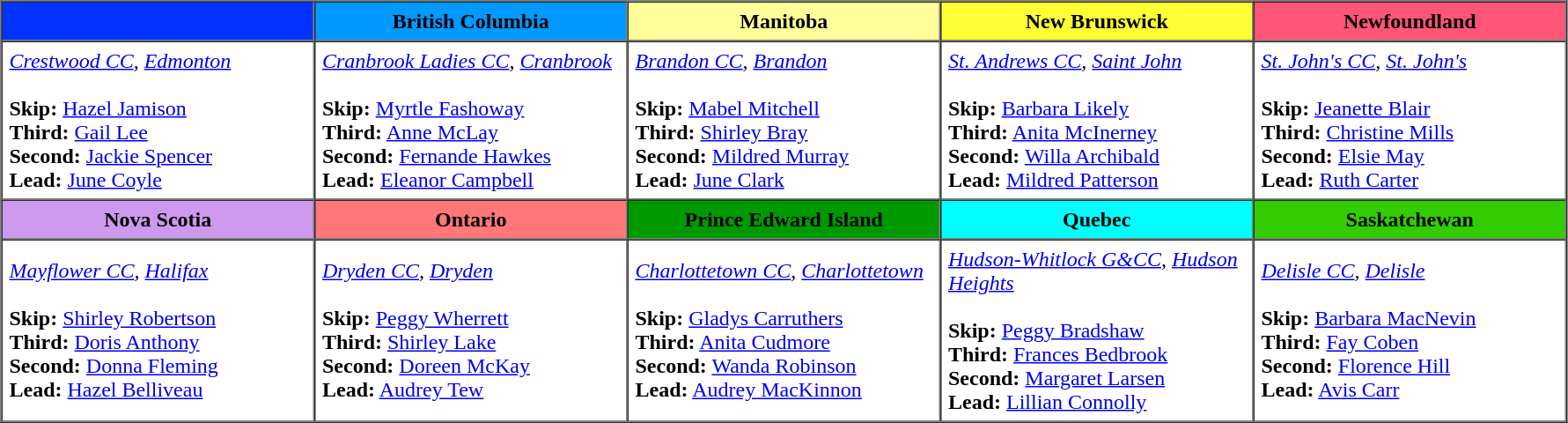<table border=1 cellpadding=5 cellspacing=0>
<tr>
<th bgcolor="#0033ff" width="225"></th>
<th bgcolor="#0099ff" width="225">British Columbia</th>
<th bgcolor="#ffff99" width="225">Manitoba</th>
<th bgcolor="#ffff33" width="225">New Brunswick</th>
<th bgcolor="#ff5577" width="225">Newfoundland</th>
</tr>
<tr>
<td><em><a href='#'>Crestwood CC</a>, <a href='#'>Edmonton</a></em> <br><br><strong>Skip:</strong> <a href='#'>Hazel Jamison</a> <br>
<strong>Third:</strong> <a href='#'>Gail Lee</a> <br>
<strong>Second:</strong> <a href='#'>Jackie Spencer</a> <br>
<strong>Lead:</strong> <a href='#'>June Coyle</a></td>
<td><em><a href='#'>Cranbrook Ladies CC</a>, <a href='#'>Cranbrook</a></em> <br><br><strong>Skip:</strong>  <a href='#'>Myrtle Fashoway</a> <br>
<strong>Third:</strong>  <a href='#'>Anne McLay</a> <br>
<strong>Second:</strong>  <a href='#'>Fernande Hawkes</a> <br>
<strong>Lead:</strong> <a href='#'>Eleanor Campbell</a></td>
<td><em><a href='#'>Brandon CC</a>, <a href='#'>Brandon</a></em> <br><br><strong>Skip:</strong> <a href='#'>Mabel Mitchell</a> <br>
<strong>Third:</strong> <a href='#'>Shirley Bray</a> <br>
<strong>Second:</strong> <a href='#'>Mildred Murray</a> <br>
<strong>Lead:</strong> <a href='#'>June Clark</a></td>
<td><em><a href='#'>St. Andrews CC</a>, <a href='#'>Saint John</a></em> <br><br><strong>Skip:</strong> <a href='#'>Barbara Likely</a> <br>
<strong>Third:</strong> <a href='#'>Anita McInerney</a> <br>
<strong>Second:</strong> <a href='#'>Willa Archibald</a> <br>
<strong>Lead:</strong> <a href='#'>Mildred Patterson</a></td>
<td><em><a href='#'>St. John's CC</a>, <a href='#'>St. John's</a></em> <br><br><strong>Skip:</strong> <a href='#'>Jeanette Blair</a> <br>
<strong>Third:</strong> <a href='#'>Christine Mills</a> <br>
<strong>Second:</strong> <a href='#'>Elsie May</a> <br>
<strong>Lead:</strong> <a href='#'>Ruth Carter</a></td>
</tr>
<tr border=1 cellpadding=5 cellspacing=0>
<th bgcolor="#cc99ee" width="200">Nova Scotia</th>
<th bgcolor="#ff7777" width="200">Ontario</th>
<th bgcolor="#009900" width="200">Prince Edward Island</th>
<th bgcolor="#00ffff" width="200">Quebec</th>
<th bgcolor="#33cc00" width="200">Saskatchewan</th>
</tr>
<tr>
<td><em><a href='#'>Mayflower CC</a>, <a href='#'>Halifax</a></em> <br><br><strong>Skip:</strong> <a href='#'>Shirley Robertson</a> <br>
<strong>Third:</strong> <a href='#'>Doris Anthony</a> <br>
<strong>Second:</strong> <a href='#'>Donna Fleming</a> <br>
<strong>Lead:</strong> <a href='#'>Hazel Belliveau</a></td>
<td><em><a href='#'>Dryden CC</a>, <a href='#'>Dryden</a></em> <br><br><strong>Skip:</strong> <a href='#'>Peggy Wherrett</a> <br>
<strong>Third:</strong> <a href='#'>Shirley Lake</a> <br>
<strong>Second:</strong> <a href='#'>Doreen McKay</a> <br>
<strong>Lead:</strong> <a href='#'>Audrey Tew</a></td>
<td><em><a href='#'>Charlottetown CC</a>, <a href='#'>Charlottetown</a></em> <br><br><strong>Skip:</strong> <a href='#'>Gladys Carruthers</a><br>
<strong>Third:</strong> <a href='#'>Anita Cudmore</a><br>
<strong>Second:</strong> <a href='#'>Wanda Robinson</a><br>
<strong>Lead:</strong> <a href='#'>Audrey MacKinnon</a></td>
<td><em><a href='#'>Hudson-Whitlock G&CC</a>, <a href='#'>Hudson Heights</a></em> <br><br><strong>Skip:</strong> <a href='#'>Peggy Bradshaw</a> <br>
<strong>Third:</strong> <a href='#'>Frances Bedbrook</a> <br>
<strong>Second:</strong> <a href='#'>Margaret Larsen</a> <br>
<strong>Lead:</strong> <a href='#'>Lillian Connolly</a></td>
<td><em><a href='#'>Delisle CC</a>, <a href='#'>Delisle</a></em> <br><br><strong>Skip:</strong> <a href='#'>Barbara MacNevin</a> <br>
<strong>Third:</strong> <a href='#'>Fay Coben</a><br>
<strong>Second:</strong> <a href='#'>Florence Hill</a><br>
<strong>Lead:</strong> <a href='#'>Avis Carr</a></td>
</tr>
</table>
